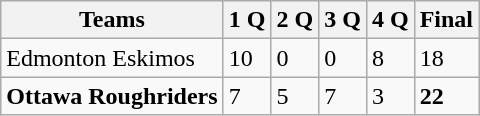<table class="wikitable">
<tr>
<th>Teams</th>
<th>1 Q</th>
<th>2 Q</th>
<th>3 Q</th>
<th>4 Q</th>
<th>Final</th>
</tr>
<tr>
<td>Edmonton Eskimos</td>
<td>10</td>
<td>0</td>
<td>0</td>
<td>8</td>
<td>18</td>
</tr>
<tr>
<td><strong>Ottawa Roughriders</strong></td>
<td>7</td>
<td>5</td>
<td>7</td>
<td>3</td>
<td><strong>22</strong></td>
</tr>
</table>
